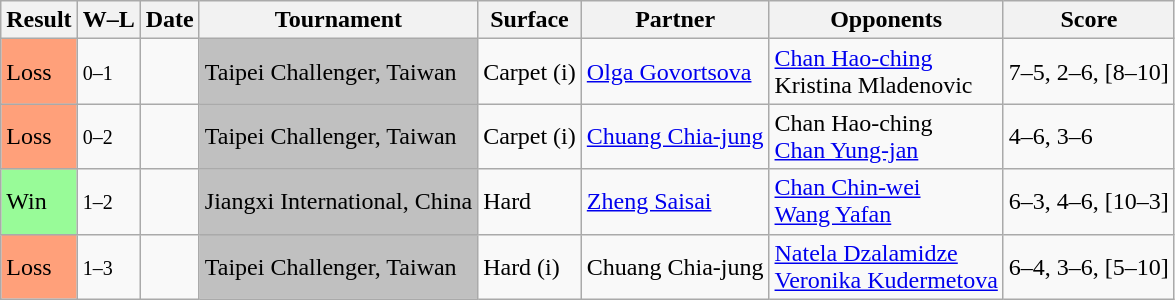<table class="sortable wikitable">
<tr>
<th>Result</th>
<th class="unsortable">W–L</th>
<th>Date</th>
<th>Tournament</th>
<th>Surface</th>
<th>Partner</th>
<th>Opponents</th>
<th class="unsortable">Score</th>
</tr>
<tr>
<td bgcolor="FFA07A">Loss</td>
<td><small>0–1</small></td>
<td><a href='#'></a></td>
<td bgcolor=silver>Taipei Challenger, Taiwan</td>
<td>Carpet (i)</td>
<td> <a href='#'>Olga Govortsova</a></td>
<td> <a href='#'>Chan Hao-ching</a> <br>  Kristina Mladenovic</td>
<td>7–5, 2–6, [8–10]</td>
</tr>
<tr>
<td bgcolor="FFA07A">Loss</td>
<td><small>0–2</small></td>
<td><a href='#'></a></td>
<td bgcolor=silver>Taipei Challenger, Taiwan</td>
<td>Carpet (i)</td>
<td> <a href='#'>Chuang Chia-jung</a></td>
<td> Chan Hao-ching <br>  <a href='#'>Chan Yung-jan</a></td>
<td>4–6, 3–6</td>
</tr>
<tr>
<td style="background:#98fb98;">Win</td>
<td><small>1–2</small></td>
<td><a href='#'></a></td>
<td bgcolor=silver>Jiangxi International, China</td>
<td>Hard</td>
<td> <a href='#'>Zheng Saisai</a></td>
<td> <a href='#'>Chan Chin-wei</a> <br>  <a href='#'>Wang Yafan</a></td>
<td>6–3, 4–6, [10–3]</td>
</tr>
<tr>
<td bgcolor="FFA07A">Loss</td>
<td><small>1–3</small></td>
<td><a href='#'></a></td>
<td bgcolor=silver>Taipei Challenger, Taiwan</td>
<td>Hard (i)</td>
<td> Chuang Chia-jung</td>
<td> <a href='#'>Natela Dzalamidze</a> <br>  <a href='#'>Veronika Kudermetova</a></td>
<td>6–4, 3–6, [5–10]</td>
</tr>
</table>
